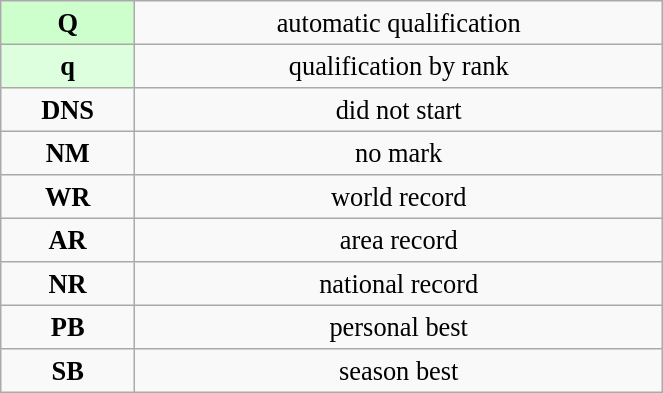<table class="wikitable" style=" text-align:center; font-size:110%;" width="35%">
<tr>
<td bgcolor="ccffcc"><strong>Q</strong></td>
<td>automatic qualification</td>
</tr>
<tr>
<td bgcolor="ddffdd"><strong>q</strong></td>
<td>qualification by rank</td>
</tr>
<tr>
<td><strong>DNS</strong></td>
<td>did not start</td>
</tr>
<tr>
<td><strong>NM</strong></td>
<td>no mark</td>
</tr>
<tr>
<td><strong>WR</strong></td>
<td>world record</td>
</tr>
<tr>
<td><strong>AR</strong></td>
<td>area record</td>
</tr>
<tr>
<td><strong>NR</strong></td>
<td>national record</td>
</tr>
<tr>
<td><strong>PB</strong></td>
<td>personal best</td>
</tr>
<tr>
<td><strong>SB</strong></td>
<td>season best</td>
</tr>
</table>
